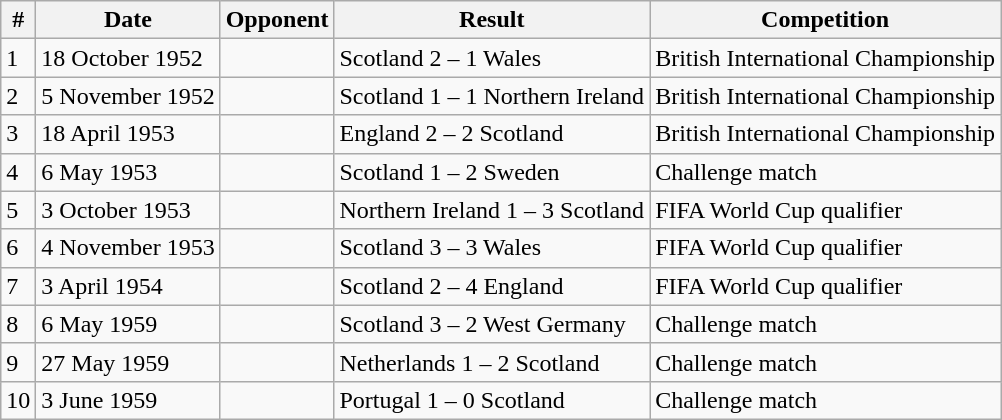<table class="wikitable">
<tr>
<th>#</th>
<th>Date</th>
<th>Opponent</th>
<th>Result</th>
<th>Competition</th>
</tr>
<tr>
<td>1</td>
<td>18 October 1952</td>
<td></td>
<td>Scotland 2 – 1 Wales</td>
<td>British International Championship</td>
</tr>
<tr>
<td>2</td>
<td>5 November 1952</td>
<td></td>
<td>Scotland 1 – 1 Northern Ireland</td>
<td>British International Championship</td>
</tr>
<tr>
<td>3</td>
<td>18 April 1953</td>
<td></td>
<td>England 2 – 2 Scotland</td>
<td>British International Championship</td>
</tr>
<tr>
<td>4</td>
<td>6 May 1953</td>
<td></td>
<td>Scotland 1 – 2 Sweden</td>
<td>Challenge match</td>
</tr>
<tr>
<td>5</td>
<td>3 October 1953</td>
<td></td>
<td>Northern Ireland 1 – 3 Scotland</td>
<td>FIFA World Cup qualifier</td>
</tr>
<tr>
<td>6</td>
<td>4 November 1953</td>
<td></td>
<td>Scotland 3 – 3 Wales</td>
<td>FIFA World Cup qualifier</td>
</tr>
<tr>
<td>7</td>
<td>3 April 1954</td>
<td></td>
<td>Scotland 2 – 4 England</td>
<td>FIFA World Cup qualifier</td>
</tr>
<tr>
<td>8</td>
<td>6 May 1959</td>
<td></td>
<td>Scotland 3 – 2 West Germany</td>
<td>Challenge match</td>
</tr>
<tr>
<td>9</td>
<td>27 May 1959</td>
<td></td>
<td>Netherlands 1 – 2 Scotland</td>
<td>Challenge match</td>
</tr>
<tr>
<td>10</td>
<td>3 June 1959</td>
<td></td>
<td>Portugal 1 – 0 Scotland</td>
<td>Challenge match</td>
</tr>
</table>
